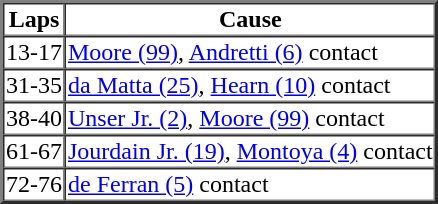<table border=2 cellspacing=0>
<tr>
<th>Laps</th>
<th>Cause</th>
</tr>
<tr>
<td>13-17</td>
<td><a href='#'>Moore (99)</a>, <a href='#'>Andretti (6)</a> contact</td>
</tr>
<tr>
<td>31-35</td>
<td><a href='#'>da Matta (25)</a>, <a href='#'>Hearn (10)</a> contact</td>
</tr>
<tr>
<td>38-40</td>
<td><a href='#'>Unser Jr. (2)</a>, <a href='#'>Moore (99)</a> contact</td>
</tr>
<tr>
<td>61-67</td>
<td><a href='#'>Jourdain Jr. (19)</a>, <a href='#'>Montoya (4)</a> contact</td>
</tr>
<tr>
<td>72-76</td>
<td><a href='#'>de Ferran (5)</a> contact</td>
</tr>
</table>
